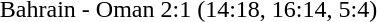<table style="text-align:center">
<tr>
<th width=500></th>
</tr>
<tr>
<td>Bahrain - Oman 2:1 (14:18, 16:14, 5:4)</td>
</tr>
<tr>
</tr>
</table>
